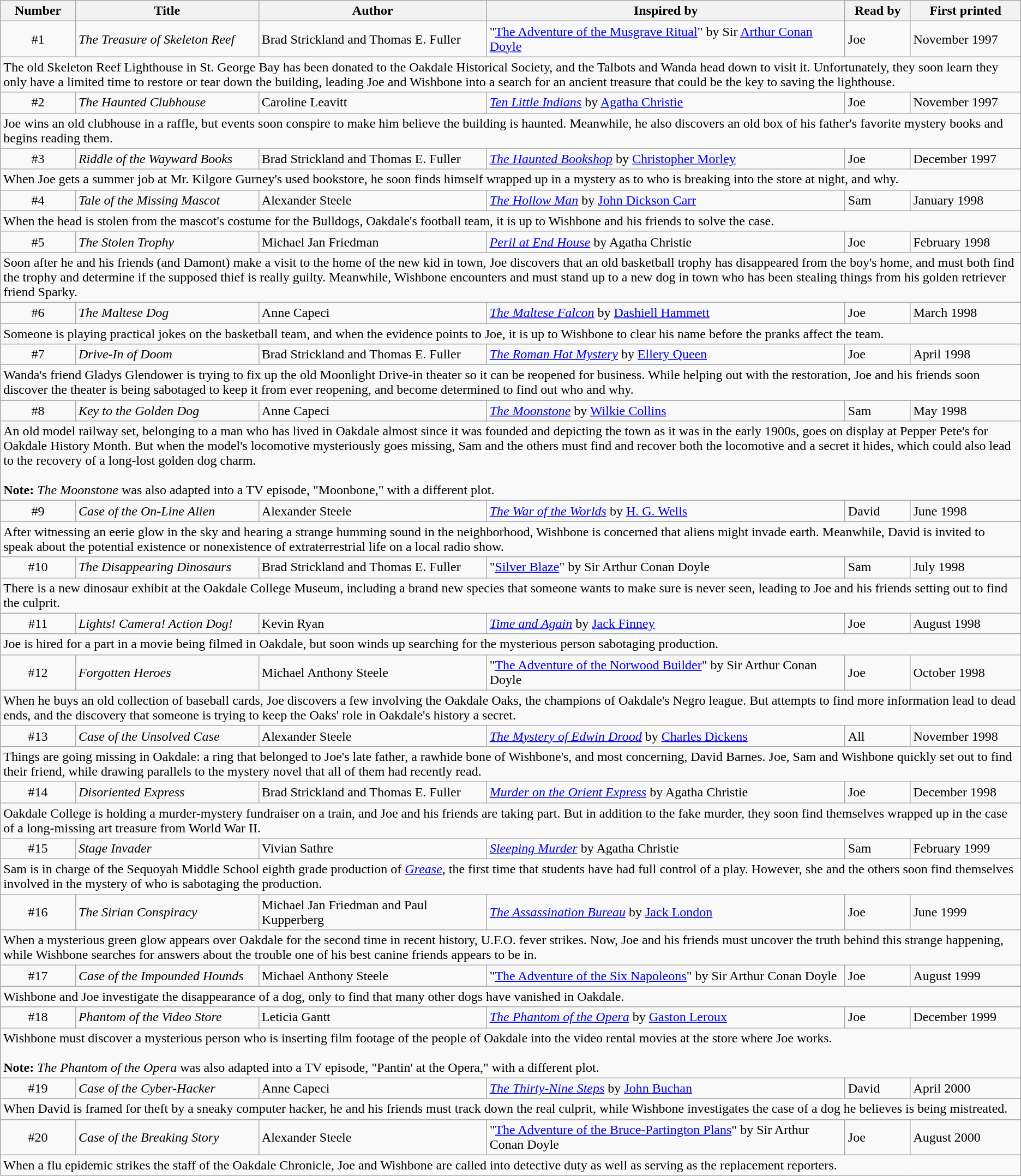<table class="wikitable"  border="1">
<tr>
<th>Number</th>
<th>Title</th>
<th>Author</th>
<th>Inspired by</th>
<th>Read by</th>
<th>First printed</th>
</tr>
<tr>
<td align="center">#1</td>
<td><em>The Treasure of Skeleton Reef</em></td>
<td>Brad Strickland and Thomas E. Fuller</td>
<td>"<a href='#'>The Adventure of the Musgrave Ritual</a>" by Sir <a href='#'>Arthur Conan Doyle</a></td>
<td>Joe</td>
<td>November 1997</td>
</tr>
<tr>
<td colspan="6">The old Skeleton Reef Lighthouse in St. George Bay has been donated to the Oakdale Historical Society, and the Talbots and Wanda head down to visit it. Unfortunately, they soon learn they only have a limited time to restore or tear down the building, leading Joe and Wishbone into a search for an ancient treasure that could be the key to saving the lighthouse.</td>
</tr>
<tr>
<td align="center">#2</td>
<td><em>The Haunted Clubhouse</em></td>
<td>Caroline Leavitt</td>
<td><em><a href='#'>Ten Little Indians</a></em> by <a href='#'>Agatha Christie</a></td>
<td>Joe</td>
<td>November 1997</td>
</tr>
<tr>
<td colspan="6">Joe wins an old clubhouse in a raffle, but events soon conspire to make him believe the building is haunted. Meanwhile, he also discovers an old box of his father's favorite mystery books and begins reading them.</td>
</tr>
<tr>
<td align="center">#3</td>
<td><em>Riddle of the Wayward Books</em></td>
<td>Brad Strickland and Thomas E. Fuller</td>
<td><em><a href='#'>The Haunted Bookshop</a></em> by <a href='#'>Christopher Morley</a></td>
<td>Joe</td>
<td>December 1997</td>
</tr>
<tr>
<td colspan="6">When Joe gets a summer job at Mr. Kilgore Gurney's used bookstore, he soon finds himself wrapped up in a mystery as to who is breaking into the store at night, and why.</td>
</tr>
<tr>
<td align="center">#4</td>
<td><em>Tale of the Missing Mascot</em></td>
<td>Alexander Steele</td>
<td><em><a href='#'>The Hollow Man</a></em> by <a href='#'>John Dickson Carr</a></td>
<td>Sam</td>
<td>January 1998</td>
</tr>
<tr>
<td colspan="6">When the head is stolen from the mascot's costume for the Bulldogs, Oakdale's football team, it is up to Wishbone and his friends to solve the case.</td>
</tr>
<tr>
<td align="center">#5</td>
<td><em>The Stolen Trophy</em></td>
<td>Michael Jan Friedman</td>
<td><em><a href='#'>Peril at End House</a></em> by Agatha Christie</td>
<td>Joe</td>
<td>February 1998</td>
</tr>
<tr>
<td colspan="6">Soon after he and his friends (and Damont) make a visit to the home of the new kid in town, Joe discovers that an old basketball trophy has disappeared from the boy's home, and must both find the trophy and determine if the supposed thief is really guilty. Meanwhile, Wishbone encounters and must stand up to a new dog in town who has been stealing things from his golden retriever friend Sparky.</td>
</tr>
<tr>
<td align="center">#6</td>
<td><em>The Maltese Dog</em></td>
<td>Anne Capeci</td>
<td><em><a href='#'>The Maltese Falcon</a></em> by <a href='#'>Dashiell Hammett</a></td>
<td>Joe</td>
<td>March 1998</td>
</tr>
<tr>
<td colspan="6">Someone is playing practical jokes on the basketball team, and when the evidence points to Joe, it is up to Wishbone to clear his name before the pranks affect the team.</td>
</tr>
<tr>
<td align="center">#7</td>
<td><em>Drive-In of Doom</em></td>
<td>Brad Strickland and Thomas E. Fuller</td>
<td><em><a href='#'>The Roman Hat Mystery</a></em> by <a href='#'>Ellery Queen</a></td>
<td>Joe</td>
<td>April 1998</td>
</tr>
<tr>
<td colspan="6">Wanda's friend Gladys Glendower is trying to fix up the old Moonlight Drive-in theater so it can be reopened for business. While helping out with the restoration, Joe and his friends soon discover the theater is being sabotaged to keep it from ever reopening, and become determined to find out who and why.</td>
</tr>
<tr>
<td align="center">#8</td>
<td><em>Key to the Golden Dog</em></td>
<td>Anne Capeci</td>
<td><em><a href='#'>The Moonstone</a></em> by  <a href='#'>Wilkie Collins</a></td>
<td>Sam</td>
<td>May 1998</td>
</tr>
<tr>
<td colspan="6">An old model railway set, belonging to a man who has lived in Oakdale almost since it was founded and depicting the town as it was in the early 1900s, goes on display at Pepper Pete's for Oakdale History Month. But when the model's locomotive mysteriously goes missing, Sam and the others must find and recover both the locomotive and a secret it hides, which could also lead to the recovery of a long-lost golden dog charm.<br><br><strong>Note:</strong> <em>The Moonstone</em> was also adapted into a TV episode, "Moonbone," with a different plot.</td>
</tr>
<tr>
<td align="center">#9</td>
<td><em>Case of the On-Line Alien</em></td>
<td>Alexander Steele</td>
<td><em><a href='#'>The War of the Worlds</a></em> by <a href='#'>H. G. Wells</a></td>
<td>David</td>
<td>June 1998</td>
</tr>
<tr>
<td colspan="6">After witnessing an eerie glow in the sky and hearing a strange humming sound in the neighborhood, Wishbone is concerned that aliens might invade earth. Meanwhile, David is invited to speak about the potential existence or nonexistence of extraterrestrial life on a local radio show.</td>
</tr>
<tr>
<td align="center">#10</td>
<td><em>The Disappearing Dinosaurs</em></td>
<td>Brad Strickland and Thomas E. Fuller</td>
<td>"<a href='#'>Silver Blaze</a>" by Sir Arthur Conan Doyle</td>
<td>Sam</td>
<td>July 1998</td>
</tr>
<tr>
<td colspan="6">There is a new dinosaur exhibit at the Oakdale College Museum, including a brand new species that someone wants to make sure is never seen, leading to Joe and his friends setting out to find the culprit.</td>
</tr>
<tr>
<td align="center">#11</td>
<td><em>Lights! Camera! Action Dog!</em></td>
<td>Kevin Ryan</td>
<td><em><a href='#'>Time and Again</a></em> by <a href='#'>Jack Finney</a></td>
<td>Joe</td>
<td>August 1998</td>
</tr>
<tr>
<td colspan="6">Joe is hired for a part in a movie being filmed in Oakdale, but soon winds up searching for the mysterious person sabotaging production.</td>
</tr>
<tr>
<td align="center">#12</td>
<td><em>Forgotten Heroes</em></td>
<td>Michael Anthony Steele</td>
<td>"<a href='#'>The Adventure of the Norwood Builder</a>" by Sir Arthur Conan Doyle</td>
<td>Joe</td>
<td>October 1998</td>
</tr>
<tr>
<td colspan="6">When he buys an old collection of baseball cards, Joe discovers a few involving the Oakdale Oaks, the champions of Oakdale's Negro league. But attempts to find more information lead to dead ends, and the discovery that someone is trying to keep the Oaks' role in Oakdale's history a secret.</td>
</tr>
<tr>
<td align="center">#13</td>
<td><em>Case of the Unsolved Case</em></td>
<td>Alexander Steele</td>
<td><em><a href='#'>The Mystery of Edwin Drood</a></em> by <a href='#'>Charles Dickens</a></td>
<td>All</td>
<td>November 1998</td>
</tr>
<tr>
<td colspan="6">Things are going missing in Oakdale: a ring that belonged to Joe's late father, a rawhide bone of Wishbone's, and most concerning, David Barnes. Joe, Sam and Wishbone quickly set out to find their friend, while drawing parallels to the mystery novel that all of them had recently read.</td>
</tr>
<tr>
<td align="center">#14</td>
<td><em>Disoriented Express</em></td>
<td>Brad Strickland and Thomas E. Fuller</td>
<td><em><a href='#'>Murder on the Orient Express</a></em> by Agatha Christie</td>
<td>Joe</td>
<td>December 1998</td>
</tr>
<tr>
<td colspan="6">Oakdale College is holding a murder-mystery fundraiser on a train, and Joe and his friends are taking part. But in addition to the fake murder, they soon find themselves wrapped up in the case of a long-missing art treasure from World War II.</td>
</tr>
<tr>
<td align="center">#15</td>
<td><em>Stage Invader</em></td>
<td>Vivian Sathre</td>
<td><em><a href='#'>Sleeping Murder</a></em> by Agatha Christie</td>
<td>Sam</td>
<td>February 1999</td>
</tr>
<tr>
<td colspan="6">Sam is in charge of the Sequoyah Middle School eighth grade production of <em><a href='#'>Grease</a></em>, the first time that students have had full control of a play. However, she and the others soon find themselves involved in the mystery of who is sabotaging the production.</td>
</tr>
<tr>
<td align="center">#16</td>
<td><em>The Sirian Conspiracy</em></td>
<td>Michael Jan Friedman and Paul Kupperberg</td>
<td><em><a href='#'>The Assassination Bureau</a></em> by <a href='#'>Jack London</a></td>
<td>Joe</td>
<td>June 1999</td>
</tr>
<tr>
<td colspan="6">When a mysterious green glow appears over Oakdale for the second time in recent history, U.F.O. fever strikes. Now, Joe and his friends must uncover the truth behind this strange happening, while Wishbone searches for answers about the trouble one of his best canine friends appears to be in.</td>
</tr>
<tr>
<td align="center">#17</td>
<td><em>Case of the Impounded Hounds</em></td>
<td>Michael Anthony Steele</td>
<td>"<a href='#'>The Adventure of the Six Napoleons</a>" by Sir Arthur Conan Doyle</td>
<td>Joe</td>
<td>August 1999</td>
</tr>
<tr>
<td colspan="6">Wishbone and Joe investigate the disappearance of a dog, only to find that many other dogs have vanished in Oakdale.</td>
</tr>
<tr>
<td align="center">#18</td>
<td><em>Phantom of the Video Store</em></td>
<td>Leticia Gantt</td>
<td><em><a href='#'>The Phantom of the Opera</a></em> by <a href='#'>Gaston Leroux</a></td>
<td>Joe</td>
<td>December 1999</td>
</tr>
<tr>
<td colspan="6">Wishbone must discover a mysterious person who is inserting film footage of the people of Oakdale into the video rental movies at the store where Joe works.<br><br><strong>Note:</strong> <em>The Phantom of the Opera</em> was also adapted into a TV episode, "Pantin' at the Opera," with a different plot.</td>
</tr>
<tr>
<td align="center">#19</td>
<td><em>Case of the Cyber-Hacker</em></td>
<td>Anne Capeci</td>
<td><em><a href='#'>The Thirty-Nine Steps</a></em> by <a href='#'>John Buchan</a></td>
<td>David</td>
<td>April 2000</td>
</tr>
<tr>
<td colspan="6">When David is framed for theft by a sneaky computer hacker, he and his friends must track down the real culprit, while Wishbone investigates the case of a dog he believes is being mistreated.</td>
</tr>
<tr>
<td align="center">#20</td>
<td><em>Case of the Breaking Story</em></td>
<td>Alexander Steele</td>
<td>"<a href='#'>The Adventure of the Bruce-Partington Plans</a>" by Sir Arthur Conan Doyle</td>
<td>Joe</td>
<td>August 2000</td>
</tr>
<tr>
<td colspan="6">When a flu epidemic strikes the staff of the Oakdale Chronicle, Joe and Wishbone are called into detective duty as well as serving as the replacement reporters.</td>
</tr>
</table>
